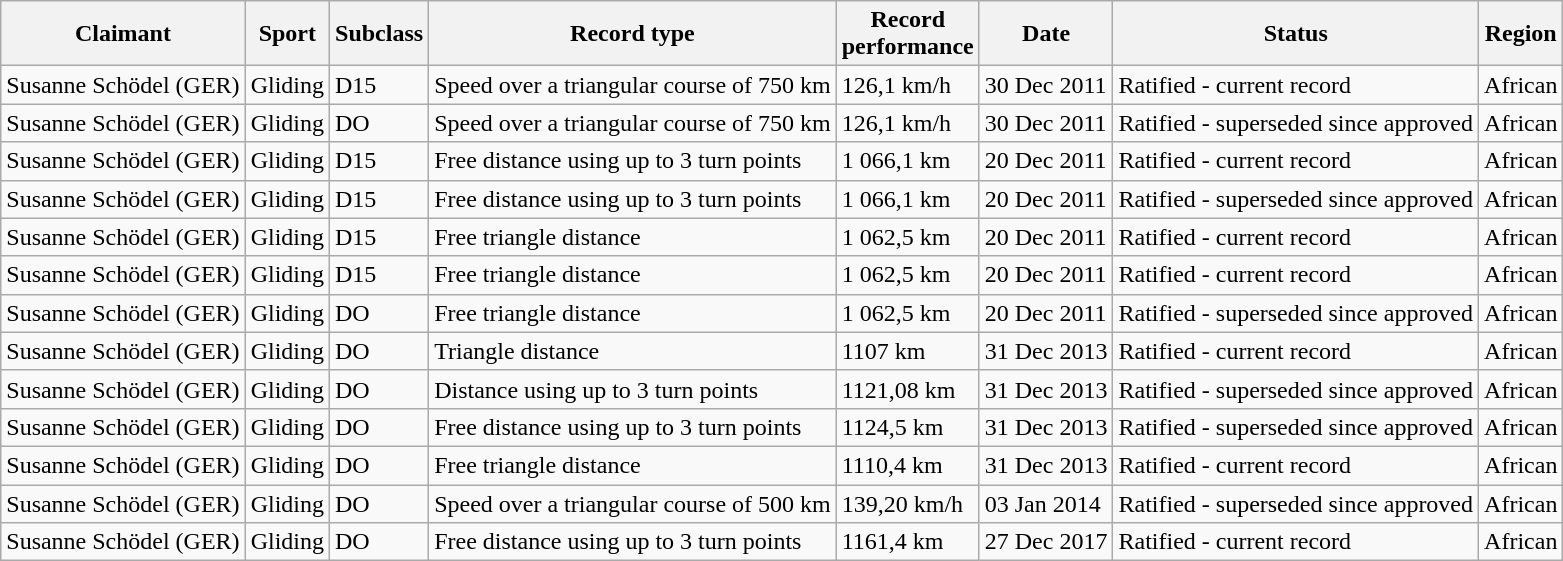<table class="wikitable">
<tr>
<th>Claimant</th>
<th>Sport</th>
<th>Subclass</th>
<th>Record type</th>
<th>Record<br>performance</th>
<th>Date</th>
<th>Status</th>
<th>Region</th>
</tr>
<tr>
<td>Susanne Schödel (GER)</td>
<td>Gliding</td>
<td>D15</td>
<td>Speed over a triangular course of 750 km</td>
<td>126,1 km/h</td>
<td>30 Dec 2011</td>
<td>Ratified - current record</td>
<td>African</td>
</tr>
<tr>
<td>Susanne Schödel (GER)</td>
<td>Gliding</td>
<td>DO</td>
<td>Speed over a triangular course of 750 km</td>
<td>126,1 km/h</td>
<td>30 Dec 2011</td>
<td>Ratified - superseded since approved</td>
<td>African</td>
</tr>
<tr>
<td>Susanne Schödel (GER)</td>
<td>Gliding</td>
<td>D15</td>
<td>Free distance using up to 3 turn points</td>
<td>1 066,1 km</td>
<td>20 Dec 2011</td>
<td>Ratified - current record</td>
<td>African</td>
</tr>
<tr>
<td>Susanne Schödel (GER)</td>
<td>Gliding</td>
<td>D15</td>
<td>Free distance using up to 3 turn points</td>
<td>1 066,1 km</td>
<td>20 Dec 2011</td>
<td>Ratified - superseded since approved</td>
<td>African</td>
</tr>
<tr>
<td>Susanne Schödel (GER)</td>
<td>Gliding</td>
<td>D15</td>
<td>Free triangle distance</td>
<td>1 062,5 km</td>
<td>20 Dec 2011</td>
<td>Ratified - current record</td>
<td>African</td>
</tr>
<tr>
<td>Susanne Schödel (GER)</td>
<td>Gliding</td>
<td>D15</td>
<td>Free triangle distance</td>
<td>1 062,5 km</td>
<td>20 Dec 2011</td>
<td>Ratified - current record</td>
<td>African</td>
</tr>
<tr>
<td>Susanne Schödel (GER)</td>
<td>Gliding</td>
<td>DO</td>
<td>Free triangle distance</td>
<td>1 062,5 km</td>
<td>20 Dec 2011</td>
<td>Ratified - superseded since approved</td>
<td>African</td>
</tr>
<tr>
<td>Susanne Schödel (GER)</td>
<td>Gliding</td>
<td>DO</td>
<td>Triangle distance</td>
<td>1107 km</td>
<td>31 Dec 2013</td>
<td>Ratified - current record</td>
<td>African</td>
</tr>
<tr>
<td>Susanne Schödel (GER)</td>
<td>Gliding</td>
<td>DO</td>
<td>Distance using up to 3 turn points</td>
<td>1121,08 km</td>
<td>31 Dec 2013</td>
<td>Ratified - superseded since approved</td>
<td>African</td>
</tr>
<tr>
<td>Susanne Schödel (GER)</td>
<td>Gliding</td>
<td>DO</td>
<td>Free distance using up to 3 turn points</td>
<td>1124,5 km</td>
<td>31 Dec 2013</td>
<td>Ratified - superseded since approved</td>
<td>African</td>
</tr>
<tr>
<td>Susanne Schödel (GER)</td>
<td>Gliding</td>
<td>DO</td>
<td>Free triangle distance</td>
<td>1110,4 km</td>
<td>31 Dec 2013</td>
<td>Ratified - current record</td>
<td>African</td>
</tr>
<tr>
<td>Susanne Schödel (GER)</td>
<td>Gliding</td>
<td>DO</td>
<td>Speed over a triangular course of 500 km</td>
<td>139,20 km/h</td>
<td>03 Jan 2014</td>
<td>Ratified - superseded since approved</td>
<td>African</td>
</tr>
<tr>
<td>Susanne Schödel (GER)</td>
<td>Gliding</td>
<td>DO</td>
<td>Free distance using up to 3 turn points</td>
<td>1161,4 km</td>
<td>27 Dec 2017</td>
<td>Ratified - current record</td>
<td>African</td>
</tr>
</table>
